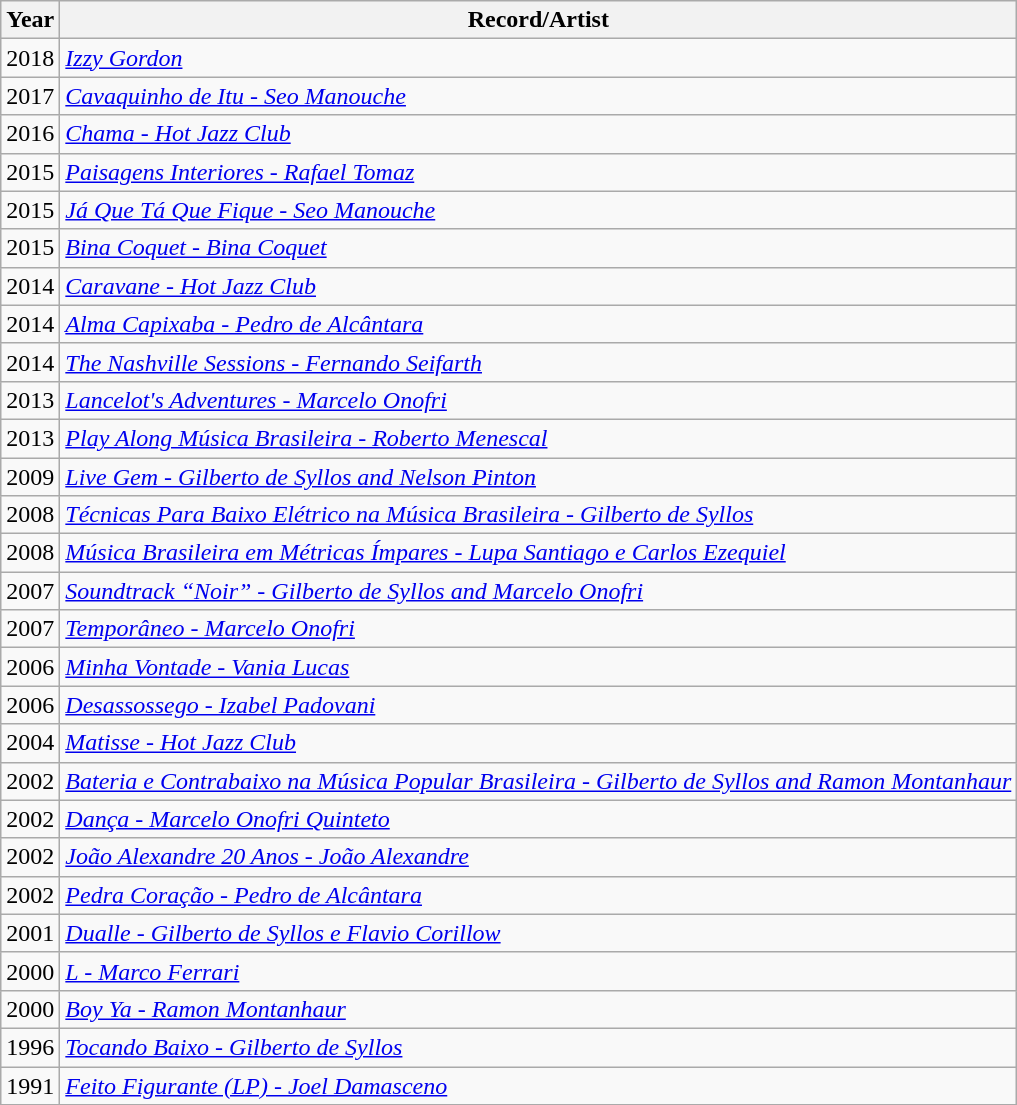<table class="wikitable">
<tr>
<th>Year</th>
<th>Record/Artist</th>
</tr>
<tr>
<td>2018</td>
<td><em><a href='#'>Izzy Gordon</a></em></td>
</tr>
<tr>
<td>2017</td>
<td><em><a href='#'>Cavaquinho de Itu - Seo Manouche</a></em></td>
</tr>
<tr>
<td>2016</td>
<td><em><a href='#'>Chama - Hot Jazz Club </a></em></td>
</tr>
<tr>
<td>2015</td>
<td><em><a href='#'>Paisagens Interiores - Rafael Tomaz</a></em></td>
</tr>
<tr>
<td>2015</td>
<td><em><a href='#'>Já Que Tá Que Fique - Seo Manouche</a></em></td>
</tr>
<tr>
<td>2015</td>
<td><em><a href='#'>Bina Coquet - Bina Coquet</a></em></td>
</tr>
<tr>
<td>2014</td>
<td><em><a href='#'>Caravane - Hot Jazz Club</a></em></td>
</tr>
<tr>
<td>2014</td>
<td><em><a href='#'>Alma Capixaba - Pedro de Alcântara</a></em></td>
</tr>
<tr>
<td>2014</td>
<td><em><a href='#'>The Nashville Sessions - Fernando Seifarth</a></em></td>
</tr>
<tr>
<td>2013</td>
<td><em><a href='#'>Lancelot's Adventures - Marcelo Onofri</a></em></td>
</tr>
<tr>
<td>2013</td>
<td><em><a href='#'>Play Along Música Brasileira - Roberto Menescal</a></em></td>
</tr>
<tr>
<td>2009</td>
<td><em><a href='#'>Live Gem - Gilberto de Syllos and Nelson Pinton</a></em></td>
</tr>
<tr>
<td>2008</td>
<td><em><a href='#'>Técnicas Para Baixo Elétrico na Música Brasileira - Gilberto de Syllos</a></em></td>
</tr>
<tr>
<td>2008</td>
<td><em><a href='#'>Música Brasileira em Métricas Ímpares - Lupa Santiago e Carlos Ezequiel</a></em></td>
</tr>
<tr>
<td>2007</td>
<td><em><a href='#'>Soundtrack “Noir” - Gilberto de Syllos and Marcelo Onofri</a></em></td>
</tr>
<tr>
<td>2007</td>
<td><em><a href='#'>Temporâneo - Marcelo Onofri</a></em></td>
</tr>
<tr>
<td>2006</td>
<td><em><a href='#'>Minha Vontade - Vania Lucas</a></em></td>
</tr>
<tr>
<td>2006</td>
<td><em><a href='#'>Desassossego - Izabel Padovani</a></em></td>
</tr>
<tr>
<td>2004</td>
<td><em><a href='#'>Matisse - Hot Jazz Club</a></em></td>
</tr>
<tr>
<td>2002</td>
<td><em><a href='#'>Bateria e Contrabaixo na Música Popular Brasileira - Gilberto de Syllos and Ramon Montanhaur</a></em></td>
</tr>
<tr>
<td>2002</td>
<td><em><a href='#'>Dança - Marcelo Onofri Quinteto</a></em></td>
</tr>
<tr>
<td>2002</td>
<td><em><a href='#'>João Alexandre 20 Anos - João Alexandre</a></em></td>
</tr>
<tr>
<td>2002</td>
<td><em><a href='#'>Pedra Coração - Pedro de Alcântara</a></em></td>
</tr>
<tr>
<td>2001</td>
<td><em><a href='#'>Dualle - Gilberto de Syllos e Flavio Corillow</a></em></td>
</tr>
<tr>
<td>2000</td>
<td><em><a href='#'>L - Marco Ferrari</a></em></td>
</tr>
<tr>
<td>2000</td>
<td><em><a href='#'>Boy Ya - Ramon Montanhaur</a></em></td>
</tr>
<tr>
<td>1996</td>
<td><em><a href='#'>Tocando Baixo - Gilberto de Syllos</a></em></td>
</tr>
<tr>
<td>1991</td>
<td><em><a href='#'>Feito Figurante (LP) - Joel Damasceno</a></em></td>
</tr>
</table>
